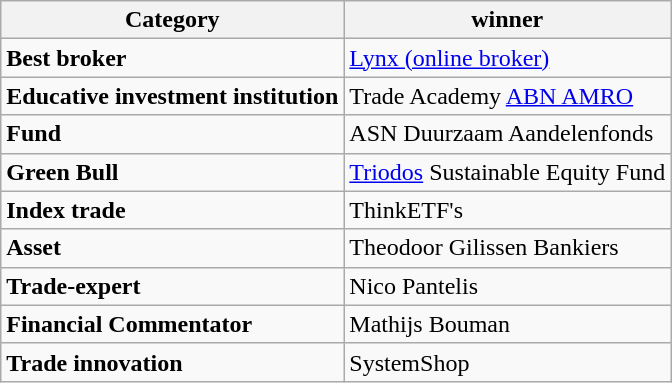<table class="wikitable">
<tr>
<th>Category</th>
<th>winner</th>
</tr>
<tr>
<td><strong>Best broker</strong></td>
<td><a href='#'>Lynx (online broker)</a></td>
</tr>
<tr>
<td><strong>Educative investment institution</strong></td>
<td>Trade Academy <a href='#'>ABN AMRO</a></td>
</tr>
<tr>
<td><strong>Fund</strong></td>
<td>ASN Duurzaam Aandelenfonds</td>
</tr>
<tr>
<td><strong>Green Bull</strong></td>
<td><a href='#'>Triodos</a> Sustainable Equity Fund</td>
</tr>
<tr>
<td><strong>Index trade</strong></td>
<td>ThinkETF's</td>
</tr>
<tr>
<td><strong>Asset</strong></td>
<td>Theodoor Gilissen Bankiers</td>
</tr>
<tr>
<td><strong>Trade-expert</strong></td>
<td>Nico Pantelis</td>
</tr>
<tr>
<td><strong>Financial Commentator</strong></td>
<td>Mathijs Bouman</td>
</tr>
<tr>
<td><strong>Trade innovation</strong></td>
<td>SystemShop</td>
</tr>
</table>
